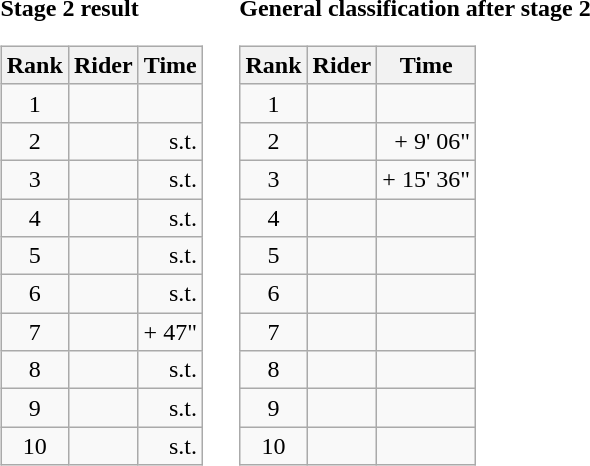<table>
<tr>
<td><strong>Stage 2 result</strong><br><table class="wikitable">
<tr>
<th scope="col">Rank</th>
<th scope="col">Rider</th>
<th scope="col">Time</th>
</tr>
<tr>
<td style="text-align:center;">1</td>
<td></td>
<td style="text-align:right;"></td>
</tr>
<tr>
<td style="text-align:center;">2</td>
<td></td>
<td style="text-align:right;">s.t.</td>
</tr>
<tr>
<td style="text-align:center;">3</td>
<td></td>
<td style="text-align:right;">s.t.</td>
</tr>
<tr>
<td style="text-align:center;">4</td>
<td></td>
<td style="text-align:right;">s.t.</td>
</tr>
<tr>
<td style="text-align:center;">5</td>
<td></td>
<td style="text-align:right;">s.t.</td>
</tr>
<tr>
<td style="text-align:center;">6</td>
<td></td>
<td style="text-align:right;">s.t.</td>
</tr>
<tr>
<td style="text-align:center;">7</td>
<td></td>
<td style="text-align:right;">+ 47"</td>
</tr>
<tr>
<td style="text-align:center;">8</td>
<td></td>
<td style="text-align:right;">s.t.</td>
</tr>
<tr>
<td style="text-align:center;">9</td>
<td></td>
<td style="text-align:right;">s.t.</td>
</tr>
<tr>
<td style="text-align:center;">10</td>
<td></td>
<td style="text-align:right;">s.t.</td>
</tr>
</table>
</td>
<td></td>
<td><strong>General classification after stage 2</strong><br><table class="wikitable">
<tr>
<th scope="col">Rank</th>
<th scope="col">Rider</th>
<th scope="col">Time</th>
</tr>
<tr>
<td style="text-align:center;">1</td>
<td></td>
<td style="text-align:right;"></td>
</tr>
<tr>
<td style="text-align:center;">2</td>
<td></td>
<td style="text-align:right;">+ 9' 06"</td>
</tr>
<tr>
<td style="text-align:center;">3</td>
<td></td>
<td style="text-align:right;">+ 15' 36"</td>
</tr>
<tr>
<td style="text-align:center;">4</td>
<td></td>
<td></td>
</tr>
<tr>
<td style="text-align:center;">5</td>
<td></td>
<td></td>
</tr>
<tr>
<td style="text-align:center;">6</td>
<td></td>
<td></td>
</tr>
<tr>
<td style="text-align:center;">7</td>
<td></td>
<td></td>
</tr>
<tr>
<td style="text-align:center;">8</td>
<td></td>
<td></td>
</tr>
<tr>
<td style="text-align:center;">9</td>
<td></td>
<td></td>
</tr>
<tr>
<td style="text-align:center;">10</td>
<td></td>
<td></td>
</tr>
</table>
</td>
</tr>
</table>
